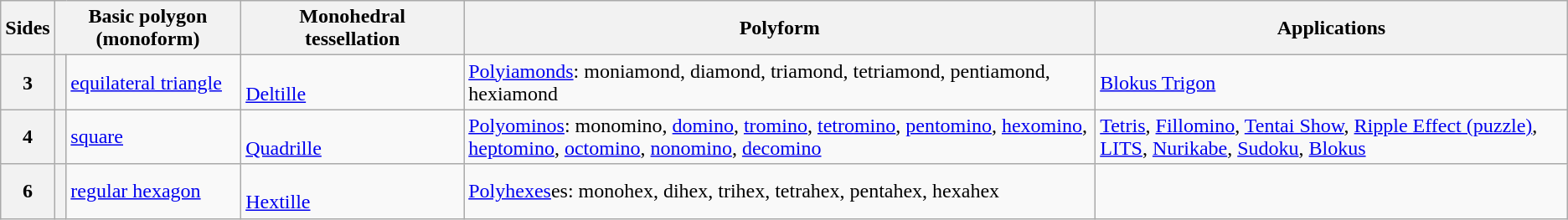<table class=wikitable>
<tr>
<th>Sides</th>
<th colspan="2">Basic polygon (monoform)</th>
<th width=170>Monohedral<br>tessellation</th>
<th>Polyform</th>
<th>Applications</th>
</tr>
<tr>
<th>3</th>
<th></th>
<td><a href='#'>equilateral triangle</a></td>
<td><br><a href='#'>Deltille</a></td>
<td><a href='#'>Polyiamonds</a>: moniamond, diamond, triamond, tetriamond, pentiamond, hexiamond</td>
<td><a href='#'>Blokus Trigon</a></td>
</tr>
<tr>
<th>4</th>
<th></th>
<td><a href='#'>square</a></td>
<td><br><a href='#'>Quadrille</a></td>
<td><a href='#'>Polyominos</a>: monomino, <a href='#'>domino</a>, <a href='#'>tromino</a>, <a href='#'>tetromino</a>, <a href='#'>pentomino</a>, <a href='#'>hexomino</a>, <a href='#'>heptomino</a>, <a href='#'>octomino</a>, <a href='#'>nonomino</a>, <a href='#'>decomino</a></td>
<td><a href='#'>Tetris</a>, <a href='#'>Fillomino</a>, <a href='#'>Tentai Show</a>, <a href='#'>Ripple Effect (puzzle)</a>, <a href='#'>LITS</a>, <a href='#'>Nurikabe</a>, <a href='#'>Sudoku</a>, <a href='#'>Blokus</a></td>
</tr>
<tr>
<th>6</th>
<th></th>
<td><a href='#'>regular hexagon</a></td>
<td><br><a href='#'>Hextille</a></td>
<td><a href='#'>Polyhexes</a>es: monohex, dihex, trihex, tetrahex, pentahex, hexahex</td>
<td></td>
</tr>
</table>
